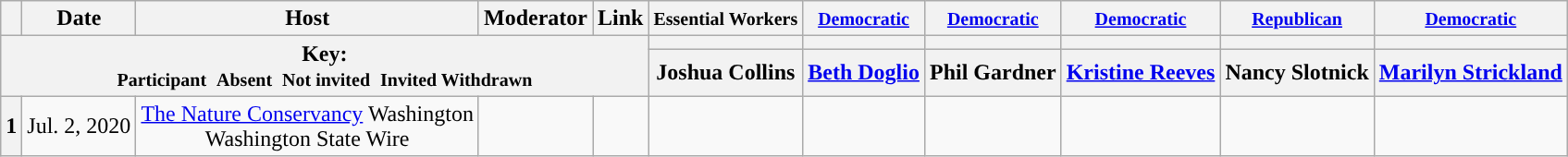<table class="wikitable" style="text-align:center;">
<tr>
<th scope="col"></th>
<th scope="col">Date</th>
<th scope="col">Host</th>
<th scope="col">Moderator</th>
<th scope="col">Link</th>
<th scope="col"><small>Essential Workers</small></th>
<th scope="col"><small><a href='#'>Democratic</a></small></th>
<th scope="col"><small><a href='#'>Democratic</a></small></th>
<th scope="col"><small><a href='#'>Democratic</a></small></th>
<th scope="col"><small><a href='#'>Republican</a></small></th>
<th scope="col"><small><a href='#'>Democratic</a></small></th>
</tr>
<tr>
<th colspan="5" rowspan="2">Key:<br> <small>Participant </small>  <small>Absent </small>  <small>Not invited </small>  <small>Invited  Withdrawn</small></th>
<th scope="col" style="background:"></th>
<th scope="col" style="background:"></th>
<th scope="col" style="background:"></th>
<th scope="col" style="background:"></th>
<th scope="col" style="background:"></th>
<th scope="col" style="background:"></th>
</tr>
<tr>
<th scope="col">Joshua Collins</th>
<th scope="col"><a href='#'>Beth Doglio</a></th>
<th scope="col">Phil Gardner</th>
<th scope="col"><a href='#'>Kristine Reeves</a></th>
<th scope="col">Nancy Slotnick</th>
<th scope="col"><a href='#'>Marilyn Strickland</a></th>
</tr>
<tr>
<th>1</th>
<td style="white-space:nowrap;">Jul. 2, 2020</td>
<td style="white-space:nowrap;"><a href='#'>The Nature Conservancy</a> Washington<br>Washington State Wire</td>
<td style="white-space:nowrap;"></td>
<td style="white-space:nowrap;"></td>
<td></td>
<td></td>
<td></td>
<td></td>
<td></td>
<td></td>
</tr>
</table>
